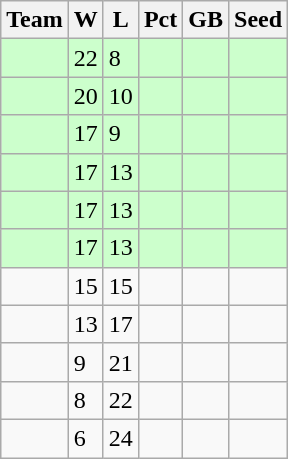<table class=wikitable>
<tr>
<th>Team</th>
<th>W</th>
<th>L</th>
<th>Pct</th>
<th>GB</th>
<th>Seed</th>
</tr>
<tr bgcolor=ccffcc>
<td></td>
<td>22</td>
<td>8</td>
<td></td>
<td></td>
<td></td>
</tr>
<tr bgcolor=ccffcc>
<td></td>
<td>20</td>
<td>10</td>
<td></td>
<td></td>
<td></td>
</tr>
<tr bgcolor=ccffcc>
<td></td>
<td>17</td>
<td>9</td>
<td></td>
<td></td>
<td></td>
</tr>
<tr bgcolor=ccffcc>
<td></td>
<td>17</td>
<td>13</td>
<td></td>
<td></td>
<td></td>
</tr>
<tr bgcolor=ccffcc>
<td></td>
<td>17</td>
<td>13</td>
<td></td>
<td></td>
<td></td>
</tr>
<tr bgcolor=ccffcc>
<td></td>
<td>17</td>
<td>13</td>
<td></td>
<td></td>
<td></td>
</tr>
<tr>
<td></td>
<td>15</td>
<td>15</td>
<td></td>
<td></td>
<td></td>
</tr>
<tr>
<td></td>
<td>13</td>
<td>17</td>
<td></td>
<td></td>
<td></td>
</tr>
<tr>
<td></td>
<td>9</td>
<td>21</td>
<td></td>
<td></td>
<td></td>
</tr>
<tr>
<td></td>
<td>8</td>
<td>22</td>
<td></td>
<td></td>
<td></td>
</tr>
<tr>
<td></td>
<td>6</td>
<td>24</td>
<td></td>
<td></td>
<td></td>
</tr>
</table>
